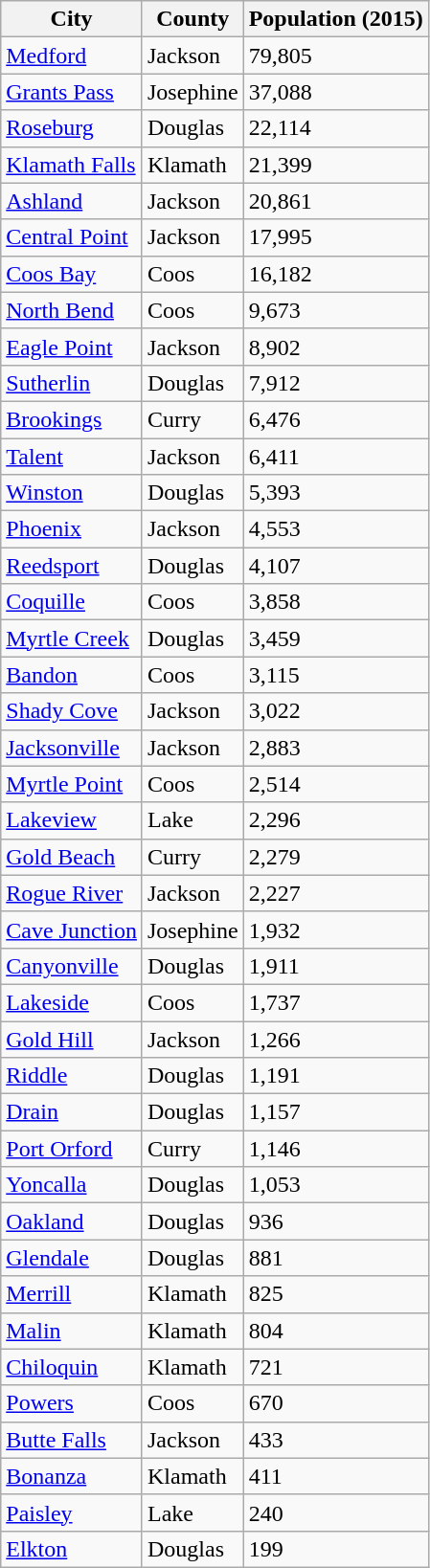<table class="wikitable sortable">
<tr>
<th>City</th>
<th>County</th>
<th>Population (2015)</th>
</tr>
<tr>
<td><a href='#'>Medford</a></td>
<td>Jackson</td>
<td>79,805</td>
</tr>
<tr>
<td><a href='#'>Grants Pass</a></td>
<td>Josephine</td>
<td>37,088</td>
</tr>
<tr>
<td><a href='#'>Roseburg</a></td>
<td>Douglas</td>
<td>22,114</td>
</tr>
<tr>
<td><a href='#'>Klamath Falls</a></td>
<td>Klamath</td>
<td>21,399</td>
</tr>
<tr>
<td><a href='#'>Ashland</a></td>
<td>Jackson</td>
<td>20,861</td>
</tr>
<tr>
<td><a href='#'>Central Point</a></td>
<td>Jackson</td>
<td>17,995</td>
</tr>
<tr>
<td><a href='#'>Coos Bay</a></td>
<td>Coos</td>
<td>16,182</td>
</tr>
<tr>
<td><a href='#'>North Bend</a></td>
<td>Coos</td>
<td>9,673</td>
</tr>
<tr>
<td><a href='#'>Eagle Point</a></td>
<td>Jackson</td>
<td>8,902</td>
</tr>
<tr>
<td><a href='#'>Sutherlin</a></td>
<td>Douglas</td>
<td>7,912</td>
</tr>
<tr>
<td><a href='#'>Brookings</a></td>
<td>Curry</td>
<td>6,476</td>
</tr>
<tr>
<td><a href='#'>Talent</a></td>
<td>Jackson</td>
<td>6,411</td>
</tr>
<tr>
<td><a href='#'>Winston</a></td>
<td>Douglas</td>
<td>5,393</td>
</tr>
<tr>
<td><a href='#'>Phoenix</a></td>
<td>Jackson</td>
<td>4,553</td>
</tr>
<tr>
<td><a href='#'>Reedsport</a></td>
<td>Douglas</td>
<td>4,107</td>
</tr>
<tr>
<td><a href='#'>Coquille</a></td>
<td>Coos</td>
<td>3,858</td>
</tr>
<tr>
<td><a href='#'>Myrtle Creek</a></td>
<td>Douglas</td>
<td>3,459</td>
</tr>
<tr>
<td><a href='#'>Bandon</a></td>
<td>Coos</td>
<td>3,115</td>
</tr>
<tr>
<td><a href='#'>Shady Cove</a></td>
<td>Jackson</td>
<td>3,022</td>
</tr>
<tr>
<td><a href='#'>Jacksonville</a></td>
<td>Jackson</td>
<td>2,883</td>
</tr>
<tr>
<td><a href='#'>Myrtle Point</a></td>
<td>Coos</td>
<td>2,514</td>
</tr>
<tr>
<td><a href='#'>Lakeview</a></td>
<td>Lake</td>
<td>2,296</td>
</tr>
<tr>
<td><a href='#'>Gold Beach</a></td>
<td>Curry</td>
<td>2,279</td>
</tr>
<tr>
<td><a href='#'>Rogue River</a></td>
<td>Jackson</td>
<td>2,227</td>
</tr>
<tr>
<td><a href='#'>Cave Junction</a></td>
<td>Josephine</td>
<td>1,932</td>
</tr>
<tr>
<td><a href='#'>Canyonville</a></td>
<td>Douglas</td>
<td>1,911</td>
</tr>
<tr>
<td><a href='#'>Lakeside</a></td>
<td>Coos</td>
<td>1,737</td>
</tr>
<tr>
<td><a href='#'>Gold Hill</a></td>
<td>Jackson</td>
<td>1,266</td>
</tr>
<tr>
<td><a href='#'>Riddle</a></td>
<td>Douglas</td>
<td>1,191</td>
</tr>
<tr>
<td><a href='#'>Drain</a></td>
<td>Douglas</td>
<td>1,157</td>
</tr>
<tr>
<td><a href='#'>Port Orford</a></td>
<td>Curry</td>
<td>1,146</td>
</tr>
<tr>
<td><a href='#'>Yoncalla</a></td>
<td>Douglas</td>
<td>1,053</td>
</tr>
<tr>
<td><a href='#'>Oakland</a></td>
<td>Douglas</td>
<td>936</td>
</tr>
<tr>
<td><a href='#'>Glendale</a></td>
<td>Douglas</td>
<td>881</td>
</tr>
<tr>
<td><a href='#'>Merrill</a></td>
<td>Klamath</td>
<td>825</td>
</tr>
<tr>
<td><a href='#'>Malin</a></td>
<td>Klamath</td>
<td>804</td>
</tr>
<tr>
<td><a href='#'>Chiloquin</a></td>
<td>Klamath</td>
<td>721</td>
</tr>
<tr>
<td><a href='#'>Powers</a></td>
<td>Coos</td>
<td>670</td>
</tr>
<tr>
<td><a href='#'>Butte Falls</a></td>
<td>Jackson</td>
<td>433</td>
</tr>
<tr>
<td><a href='#'>Bonanza</a></td>
<td>Klamath</td>
<td>411</td>
</tr>
<tr>
<td><a href='#'>Paisley</a></td>
<td>Lake</td>
<td>240</td>
</tr>
<tr>
<td><a href='#'>Elkton</a></td>
<td>Douglas</td>
<td>199</td>
</tr>
</table>
